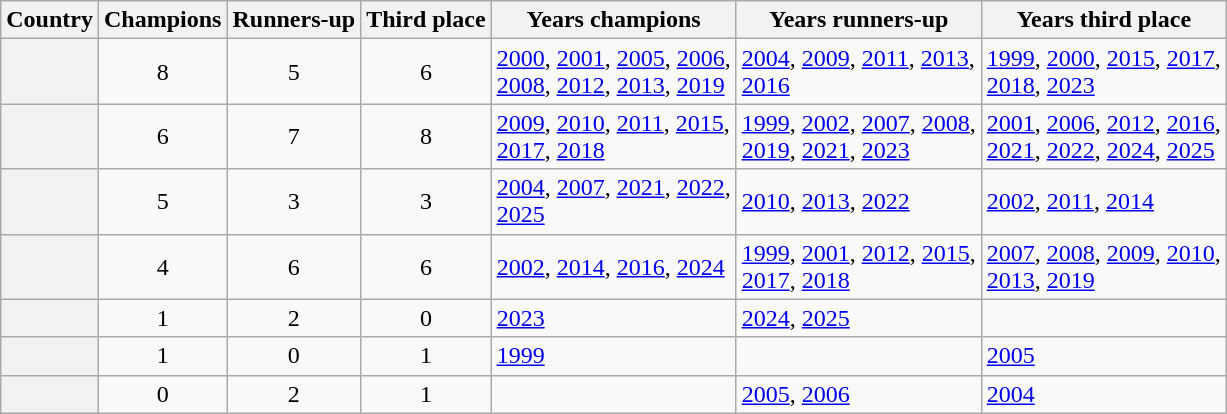<table class="wikitable plainrowheaders sortable">
<tr>
<th scope="col">Country</th>
<th scope="col">Champions</th>
<th scope="col">Runners-up</th>
<th scope="col">Third place</th>
<th scope="col">Years champions</th>
<th scope="col">Years runners-up</th>
<th scope="col">Years third place</th>
</tr>
<tr>
<th align="left" scope="row"></th>
<td align="center">8</td>
<td align="center">5</td>
<td align="center">6</td>
<td><a href='#'>2000</a>, <a href='#'>2001</a>, <a href='#'>2005</a>, <a href='#'>2006</a>,<br><a href='#'>2008</a>, <a href='#'>2012</a>, <a href='#'>2013</a>, <a href='#'>2019</a></td>
<td><a href='#'>2004</a>, <a href='#'>2009</a>, <a href='#'>2011</a>, <a href='#'>2013</a>,<br><a href='#'>2016</a></td>
<td><a href='#'>1999</a>, <a href='#'>2000</a>, <a href='#'>2015</a>, <a href='#'>2017</a>,<br><a href='#'>2018</a>, <a href='#'>2023</a></td>
</tr>
<tr>
<th align="left" scope="row"></th>
<td align="center">6</td>
<td align="center">7</td>
<td align="center">8</td>
<td><a href='#'>2009</a>, <a href='#'>2010</a>, <a href='#'>2011</a>, <a href='#'>2015</a>,<br><a href='#'>2017</a>, <a href='#'>2018</a></td>
<td><a href='#'>1999</a>, <a href='#'>2002</a>, <a href='#'>2007</a>, <a href='#'>2008</a>,<br><a href='#'>2019</a>, <a href='#'>2021</a>, <a href='#'>2023</a></td>
<td><a href='#'>2001</a>, <a href='#'>2006</a>, <a href='#'>2012</a>, <a href='#'>2016</a>,<br><a href='#'>2021</a>, <a href='#'>2022</a>, <a href='#'>2024</a>, <a href='#'>2025</a></td>
</tr>
<tr>
<th align="left" scope="row"></th>
<td align="center">5</td>
<td align="center">3</td>
<td align="center">3</td>
<td><a href='#'>2004</a>, <a href='#'>2007</a>, <a href='#'>2021</a>, <a href='#'>2022</a>,<br><a href='#'>2025</a></td>
<td><a href='#'>2010</a>, <a href='#'>2013</a>, <a href='#'>2022</a></td>
<td><a href='#'>2002</a>, <a href='#'>2011</a>, <a href='#'>2014</a></td>
</tr>
<tr>
<th align="left" scope="row"></th>
<td align="center">4</td>
<td align="center">6</td>
<td align="center">6</td>
<td><a href='#'>2002</a>, <a href='#'>2014</a>, <a href='#'>2016</a>, <a href='#'>2024</a></td>
<td><a href='#'>1999</a>, <a href='#'>2001</a>, <a href='#'>2012</a>, <a href='#'>2015</a>,<br><a href='#'>2017</a>, <a href='#'>2018</a></td>
<td><a href='#'>2007</a>, <a href='#'>2008</a>, <a href='#'>2009</a>, <a href='#'>2010</a>,<br><a href='#'>2013</a>, <a href='#'>2019</a></td>
</tr>
<tr>
<th align="left" scope="row"></th>
<td align="center">1</td>
<td align="center">2</td>
<td align="center">0</td>
<td><a href='#'>2023</a></td>
<td><a href='#'>2024</a>, <a href='#'>2025</a></td>
<td align="center"></td>
</tr>
<tr>
<th align="left" scope="row"></th>
<td align="center">1</td>
<td align="center">0</td>
<td align="center">1</td>
<td><a href='#'>1999</a></td>
<td align="center"></td>
<td><a href='#'>2005</a></td>
</tr>
<tr>
<th align="left" scope="row"></th>
<td align="center">0</td>
<td align="center">2</td>
<td align="center">1</td>
<td align="center"></td>
<td><a href='#'>2005</a>, <a href='#'>2006</a></td>
<td><a href='#'>2004</a></td>
</tr>
</table>
